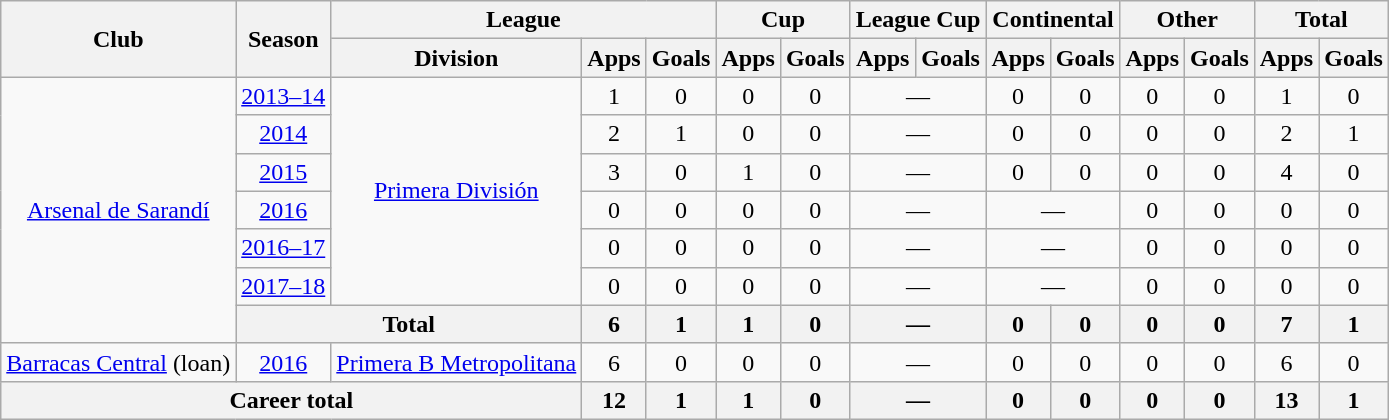<table class="wikitable" style="text-align:center">
<tr>
<th rowspan="2">Club</th>
<th rowspan="2">Season</th>
<th colspan="3">League</th>
<th colspan="2">Cup</th>
<th colspan="2">League Cup</th>
<th colspan="2">Continental</th>
<th colspan="2">Other</th>
<th colspan="2">Total</th>
</tr>
<tr>
<th>Division</th>
<th>Apps</th>
<th>Goals</th>
<th>Apps</th>
<th>Goals</th>
<th>Apps</th>
<th>Goals</th>
<th>Apps</th>
<th>Goals</th>
<th>Apps</th>
<th>Goals</th>
<th>Apps</th>
<th>Goals</th>
</tr>
<tr>
<td rowspan="7"><a href='#'>Arsenal de Sarandí</a></td>
<td><a href='#'>2013–14</a></td>
<td rowspan="6"><a href='#'>Primera División</a></td>
<td>1</td>
<td>0</td>
<td>0</td>
<td>0</td>
<td colspan="2">—</td>
<td>0</td>
<td>0</td>
<td>0</td>
<td>0</td>
<td>1</td>
<td>0</td>
</tr>
<tr>
<td><a href='#'>2014</a></td>
<td>2</td>
<td>1</td>
<td>0</td>
<td>0</td>
<td colspan="2">—</td>
<td>0</td>
<td>0</td>
<td>0</td>
<td>0</td>
<td>2</td>
<td>1</td>
</tr>
<tr>
<td><a href='#'>2015</a></td>
<td>3</td>
<td>0</td>
<td>1</td>
<td>0</td>
<td colspan="2">—</td>
<td>0</td>
<td>0</td>
<td>0</td>
<td>0</td>
<td>4</td>
<td>0</td>
</tr>
<tr>
<td><a href='#'>2016</a></td>
<td>0</td>
<td>0</td>
<td>0</td>
<td>0</td>
<td colspan="2">—</td>
<td colspan="2">—</td>
<td>0</td>
<td>0</td>
<td>0</td>
<td>0</td>
</tr>
<tr>
<td><a href='#'>2016–17</a></td>
<td>0</td>
<td>0</td>
<td>0</td>
<td>0</td>
<td colspan="2">—</td>
<td colspan="2">—</td>
<td>0</td>
<td>0</td>
<td>0</td>
<td>0</td>
</tr>
<tr>
<td><a href='#'>2017–18</a></td>
<td>0</td>
<td>0</td>
<td>0</td>
<td>0</td>
<td colspan="2">—</td>
<td colspan="2">—</td>
<td>0</td>
<td>0</td>
<td>0</td>
<td>0</td>
</tr>
<tr>
<th colspan="2">Total</th>
<th>6</th>
<th>1</th>
<th>1</th>
<th>0</th>
<th colspan="2">—</th>
<th>0</th>
<th>0</th>
<th>0</th>
<th>0</th>
<th>7</th>
<th>1</th>
</tr>
<tr>
<td rowspan="1"><a href='#'>Barracas Central</a> (loan)</td>
<td><a href='#'>2016</a></td>
<td rowspan="1"><a href='#'>Primera B Metropolitana</a></td>
<td>6</td>
<td>0</td>
<td>0</td>
<td>0</td>
<td colspan="2">—</td>
<td>0</td>
<td>0</td>
<td>0</td>
<td>0</td>
<td>6</td>
<td>0</td>
</tr>
<tr>
<th colspan="3">Career total</th>
<th>12</th>
<th>1</th>
<th>1</th>
<th>0</th>
<th colspan="2">—</th>
<th>0</th>
<th>0</th>
<th>0</th>
<th>0</th>
<th>13</th>
<th>1</th>
</tr>
</table>
